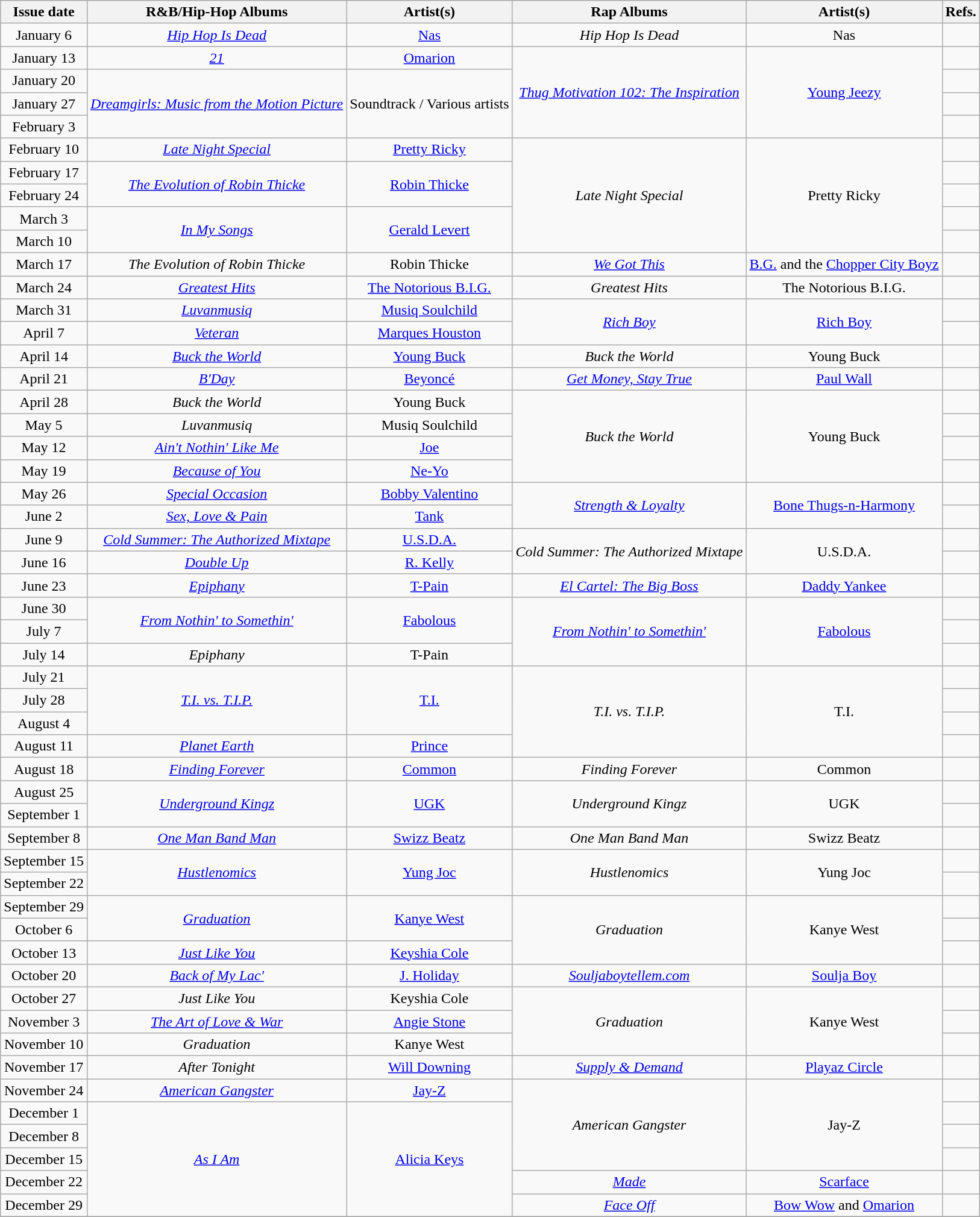<table class="wikitable" style="text-align: center;">
<tr>
<th>Issue date</th>
<th>R&B/Hip-Hop Albums</th>
<th>Artist(s)</th>
<th>Rap Albums</th>
<th>Artist(s)</th>
<th>Refs.</th>
</tr>
<tr>
<td>January 6</td>
<td><em><a href='#'>Hip Hop Is Dead</a></em></td>
<td><a href='#'>Nas</a></td>
<td><em>Hip Hop Is Dead</em></td>
<td>Nas</td>
<td></td>
</tr>
<tr>
<td>January 13</td>
<td><em><a href='#'>21</a></em></td>
<td><a href='#'>Omarion</a></td>
<td rowspan="4"><em><a href='#'>Thug Motivation 102: The Inspiration</a></em></td>
<td rowspan="4"><a href='#'>Young Jeezy</a></td>
<td></td>
</tr>
<tr>
<td>January 20</td>
<td rowspan="3"><em><a href='#'>Dreamgirls: Music from the Motion Picture</a></em></td>
<td rowspan="3">Soundtrack / Various artists</td>
<td></td>
</tr>
<tr>
<td>January 27</td>
<td></td>
</tr>
<tr>
<td>February 3</td>
<td></td>
</tr>
<tr>
<td>February 10</td>
<td><em><a href='#'>Late Night Special</a></em></td>
<td><a href='#'>Pretty Ricky</a></td>
<td rowspan="5"><em>Late Night Special</em></td>
<td rowspan="5">Pretty Ricky</td>
<td></td>
</tr>
<tr>
<td>February 17</td>
<td rowspan="2"><em><a href='#'>The Evolution of Robin Thicke</a></em></td>
<td rowspan="2"><a href='#'>Robin Thicke</a></td>
<td></td>
</tr>
<tr>
<td>February 24</td>
<td></td>
</tr>
<tr>
<td>March 3</td>
<td rowspan="2"><em><a href='#'>In My Songs</a></em></td>
<td rowspan="2"><a href='#'>Gerald Levert</a></td>
<td></td>
</tr>
<tr>
<td>March 10</td>
<td></td>
</tr>
<tr>
<td>March 17</td>
<td><em>The Evolution of Robin Thicke</em></td>
<td>Robin Thicke</td>
<td><a href='#'><em>We Got This</em></a></td>
<td><a href='#'>B.G.</a> and the <a href='#'>Chopper City Boyz</a></td>
<td></td>
</tr>
<tr>
<td>March 24</td>
<td><em><a href='#'>Greatest Hits</a></em></td>
<td><a href='#'>The Notorious B.I.G.</a></td>
<td><em>Greatest Hits</em></td>
<td>The Notorious B.I.G.</td>
<td></td>
</tr>
<tr>
<td>March 31</td>
<td><em><a href='#'>Luvanmusiq</a></em></td>
<td><a href='#'>Musiq Soulchild</a></td>
<td rowspan="2"><a href='#'><em>Rich Boy</em></a></td>
<td rowspan="2"><a href='#'>Rich Boy</a></td>
<td></td>
</tr>
<tr>
<td>April 7</td>
<td><em><a href='#'>Veteran</a></em></td>
<td><a href='#'>Marques Houston</a></td>
<td></td>
</tr>
<tr>
<td>April 14</td>
<td><em><a href='#'>Buck the World</a></em></td>
<td><a href='#'>Young Buck</a></td>
<td><em>Buck the World</em></td>
<td>Young Buck</td>
<td></td>
</tr>
<tr>
<td>April 21</td>
<td><em><a href='#'>B'Day</a></em></td>
<td><a href='#'>Beyoncé</a></td>
<td><em><a href='#'>Get Money, Stay True</a></em></td>
<td><a href='#'>Paul Wall</a></td>
<td></td>
</tr>
<tr>
<td>April 28</td>
<td><em>Buck the World</em></td>
<td>Young Buck</td>
<td rowspan="4"><em>Buck the World</em></td>
<td rowspan="4">Young Buck</td>
<td></td>
</tr>
<tr>
<td>May 5</td>
<td><em>Luvanmusiq</em></td>
<td>Musiq Soulchild</td>
<td></td>
</tr>
<tr>
<td>May 12</td>
<td><em><a href='#'>Ain't Nothin' Like Me</a></em></td>
<td><a href='#'>Joe</a></td>
<td></td>
</tr>
<tr>
<td>May 19</td>
<td><em><a href='#'>Because of You</a></em></td>
<td><a href='#'>Ne-Yo</a></td>
<td></td>
</tr>
<tr>
<td>May 26</td>
<td><em><a href='#'>Special Occasion</a></em></td>
<td><a href='#'>Bobby Valentino</a></td>
<td rowspan="2"><em><a href='#'>Strength & Loyalty</a></em></td>
<td rowspan="2"><a href='#'>Bone Thugs-n-Harmony</a></td>
<td></td>
</tr>
<tr>
<td>June 2</td>
<td><em><a href='#'>Sex, Love & Pain</a></em></td>
<td><a href='#'>Tank</a></td>
<td></td>
</tr>
<tr>
<td>June 9</td>
<td><a href='#'><em>Cold Summer: The Authorized Mixtape</em></a></td>
<td><a href='#'>U.S.D.A.</a></td>
<td rowspan="2"><em>Cold Summer: The Authorized Mixtape</em></td>
<td rowspan="2">U.S.D.A.</td>
<td></td>
</tr>
<tr>
<td>June 16</td>
<td><a href='#'><em>Double Up</em></a></td>
<td><a href='#'>R. Kelly</a></td>
<td></td>
</tr>
<tr>
<td>June 23</td>
<td><a href='#'><em>Epiphany</em></a></td>
<td><a href='#'>T-Pain</a></td>
<td><em><a href='#'>El Cartel: The Big Boss</a></em></td>
<td><a href='#'>Daddy Yankee</a></td>
<td></td>
</tr>
<tr>
<td>June 30</td>
<td rowspan="2"><em><a href='#'>From Nothin' to Somethin'</a></em></td>
<td rowspan="2"><a href='#'>Fabolous</a></td>
<td rowspan="3"><em><a href='#'>From Nothin' to Somethin'</a></em></td>
<td rowspan="3"><a href='#'>Fabolous</a></td>
<td></td>
</tr>
<tr>
<td>July 7</td>
<td></td>
</tr>
<tr>
<td>July 14</td>
<td><em>Epiphany</em></td>
<td>T-Pain</td>
<td></td>
</tr>
<tr>
<td>July 21</td>
<td rowspan="3"><em><a href='#'>T.I. vs. T.I.P.</a></em></td>
<td rowspan="3"><a href='#'>T.I.</a></td>
<td rowspan="4"><em>T.I. vs. T.I.P.</em></td>
<td rowspan="4">T.I.</td>
<td></td>
</tr>
<tr>
<td>July 28</td>
<td></td>
</tr>
<tr>
<td>August 4</td>
<td></td>
</tr>
<tr>
<td>August 11</td>
<td><em><a href='#'>Planet Earth</a></em></td>
<td><a href='#'>Prince</a></td>
<td></td>
</tr>
<tr>
<td>August 18</td>
<td><em><a href='#'>Finding Forever</a></em></td>
<td><a href='#'>Common</a></td>
<td><em>Finding Forever</em></td>
<td>Common</td>
<td></td>
</tr>
<tr>
<td>August 25</td>
<td rowspan="2"><em><a href='#'>Underground Kingz</a></em></td>
<td rowspan="2"><a href='#'>UGK</a></td>
<td rowspan="2"><em>Underground Kingz</em></td>
<td rowspan="2">UGK</td>
<td></td>
</tr>
<tr>
<td>September 1</td>
<td></td>
</tr>
<tr>
<td>September 8</td>
<td><em><a href='#'>One Man Band Man</a></em></td>
<td><a href='#'>Swizz Beatz</a></td>
<td><em>One Man Band Man</em></td>
<td>Swizz Beatz</td>
<td></td>
</tr>
<tr>
<td>September 15</td>
<td rowspan="2"><em><a href='#'>Hustlenomics</a></em></td>
<td rowspan="2"><a href='#'>Yung Joc</a></td>
<td rowspan="2"><em>Hustlenomics</em></td>
<td rowspan="2">Yung Joc</td>
<td></td>
</tr>
<tr>
<td>September 22</td>
<td></td>
</tr>
<tr>
<td>September 29</td>
<td rowspan="2"><em><a href='#'>Graduation</a></em></td>
<td rowspan="2"><a href='#'>Kanye West</a></td>
<td rowspan="3"><em>Graduation</em></td>
<td rowspan="3">Kanye West</td>
<td></td>
</tr>
<tr>
<td>October 6</td>
<td></td>
</tr>
<tr>
<td>October 13</td>
<td><em><a href='#'>Just Like You</a></em></td>
<td><a href='#'>Keyshia Cole</a></td>
<td></td>
</tr>
<tr>
<td>October 20</td>
<td><em><a href='#'>Back of My Lac'</a></em></td>
<td><a href='#'>J. Holiday</a></td>
<td><em><a href='#'>Souljaboytellem.com</a></em></td>
<td><a href='#'>Soulja Boy</a></td>
<td></td>
</tr>
<tr>
<td>October 27</td>
<td><em>Just Like You</em></td>
<td>Keyshia Cole</td>
<td rowspan="3"><em>Graduation</em></td>
<td rowspan="3">Kanye West</td>
<td></td>
</tr>
<tr>
<td>November 3</td>
<td><em><a href='#'>The Art of Love & War</a></em></td>
<td><a href='#'>Angie Stone</a></td>
<td></td>
</tr>
<tr>
<td>November 10</td>
<td><em>Graduation</em></td>
<td>Kanye West</td>
<td></td>
</tr>
<tr>
<td>November 17</td>
<td><em>After Tonight</em></td>
<td><a href='#'>Will Downing</a></td>
<td><a href='#'><em>Supply & Demand</em></a></td>
<td><a href='#'>Playaz Circle</a></td>
<td></td>
</tr>
<tr>
<td>November 24</td>
<td><em><a href='#'>American Gangster</a></em></td>
<td><a href='#'>Jay-Z</a></td>
<td rowspan="4"><em>American Gangster</em></td>
<td rowspan="4">Jay-Z</td>
<td></td>
</tr>
<tr>
<td>December 1</td>
<td rowspan="5"><em><a href='#'>As I Am</a></em></td>
<td rowspan="5"><a href='#'>Alicia Keys</a></td>
<td></td>
</tr>
<tr>
<td>December 8</td>
<td></td>
</tr>
<tr>
<td>December 15</td>
<td></td>
</tr>
<tr>
<td>December 22</td>
<td><a href='#'><em>Made</em></a></td>
<td><a href='#'>Scarface</a></td>
<td></td>
</tr>
<tr>
<td>December 29</td>
<td><a href='#'><em>Face Off</em></a></td>
<td><a href='#'>Bow Wow</a> and <a href='#'>Omarion</a></td>
<td></td>
</tr>
<tr>
</tr>
</table>
